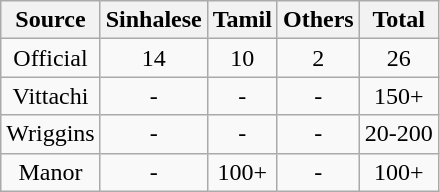<table class="wikitable" style="text-align:center;">
<tr>
<th>Source</th>
<th>Sinhalese</th>
<th>Tamil</th>
<th>Others</th>
<th>Total</th>
</tr>
<tr>
<td>Official</td>
<td>14</td>
<td>10</td>
<td>2</td>
<td>26</td>
</tr>
<tr>
<td>Vittachi</td>
<td>-</td>
<td>-</td>
<td>-</td>
<td>150+</td>
</tr>
<tr>
<td>Wriggins</td>
<td>-</td>
<td>-</td>
<td>-</td>
<td>20-200</td>
</tr>
<tr>
<td>Manor</td>
<td>-</td>
<td>100+</td>
<td>-</td>
<td>100+</td>
</tr>
</table>
